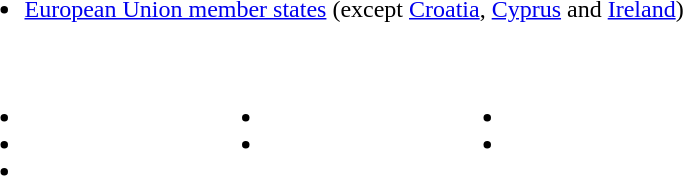<table>
<tr>
<td colspan=3><br><ul><li> <a href='#'>European Union member states</a> (except <a href='#'>Croatia</a>, <a href='#'>Cyprus</a> and <a href='#'>Ireland</a>)</li></ul></td>
</tr>
<tr>
<td><br><ul><li></li><li></li><li></li></ul></td>
<td valign="top"><br><ul><li></li><li></li></ul></td>
<td valign="top"><br><ul><li></li><li></li></ul></td>
</tr>
</table>
